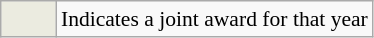<table class="wikitable" style="font-size:90%">
<tr>
<td bgcolor="#EBEBE0" width=30></td>
<td>Indicates a joint award for that year</td>
</tr>
</table>
